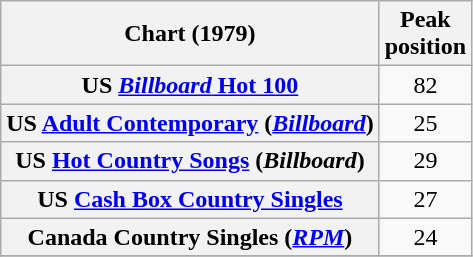<table class="wikitable sortable plainrowheaders" style="text-align:center;">
<tr>
<th scope="col">Chart (1979)</th>
<th scope="col">Peak<br>position</th>
</tr>
<tr>
<th scope="row">US <a href='#'><em>Billboard</em> Hot 100</a></th>
<td style="text-align:center;">82</td>
</tr>
<tr>
<th scope="row">US <a href='#'>Adult Contemporary</a> (<em><a href='#'>Billboard</a></em>)</th>
<td style="text-align:center;">25</td>
</tr>
<tr>
<th scope="row">US <a href='#'>Hot Country Songs</a> (<em>Billboard</em>)</th>
<td style="text-align:center;">29</td>
</tr>
<tr>
<th scope="row">US <a href='#'>Cash Box Country Singles</a></th>
<td style="text-align:center;">27</td>
</tr>
<tr>
<th scope="row">Canada Country Singles (<em><a href='#'>RPM</a></em>) </th>
<td style="text-align:center;">24</td>
</tr>
<tr>
</tr>
</table>
